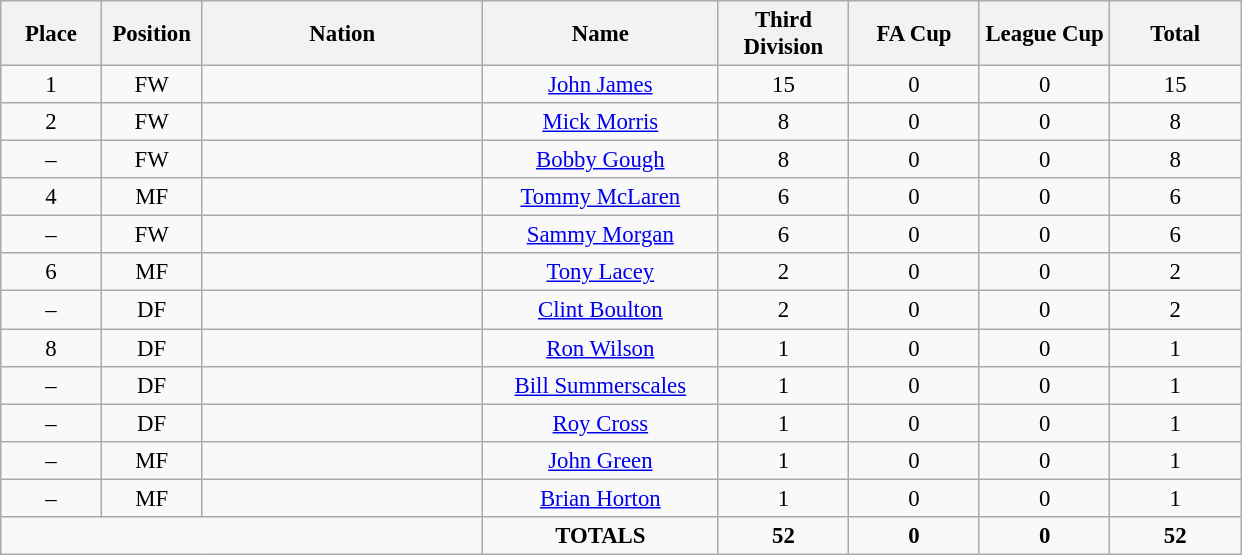<table class="wikitable" style="font-size: 95%; text-align: center;">
<tr>
<th width=60>Place</th>
<th width=60>Position</th>
<th width=180>Nation</th>
<th width=150>Name</th>
<th width=80>Third Division</th>
<th width=80>FA Cup</th>
<th width=80>League Cup</th>
<th width=80>Total</th>
</tr>
<tr>
<td>1</td>
<td>FW</td>
<td></td>
<td><a href='#'>John James</a></td>
<td>15</td>
<td>0</td>
<td>0</td>
<td>15</td>
</tr>
<tr>
<td>2</td>
<td>FW</td>
<td></td>
<td><a href='#'>Mick Morris</a></td>
<td>8</td>
<td>0</td>
<td>0</td>
<td>8</td>
</tr>
<tr>
<td>–</td>
<td>FW</td>
<td></td>
<td><a href='#'>Bobby Gough</a></td>
<td>8</td>
<td>0</td>
<td>0</td>
<td>8</td>
</tr>
<tr>
<td>4</td>
<td>MF</td>
<td></td>
<td><a href='#'>Tommy McLaren</a></td>
<td>6</td>
<td>0</td>
<td>0</td>
<td>6</td>
</tr>
<tr>
<td>–</td>
<td>FW</td>
<td></td>
<td><a href='#'>Sammy Morgan</a></td>
<td>6</td>
<td>0</td>
<td>0</td>
<td>6</td>
</tr>
<tr>
<td>6</td>
<td>MF</td>
<td></td>
<td><a href='#'>Tony Lacey</a></td>
<td>2</td>
<td>0</td>
<td>0</td>
<td>2</td>
</tr>
<tr>
<td>–</td>
<td>DF</td>
<td></td>
<td><a href='#'>Clint Boulton</a></td>
<td>2</td>
<td>0</td>
<td>0</td>
<td>2</td>
</tr>
<tr>
<td>8</td>
<td>DF</td>
<td></td>
<td><a href='#'>Ron Wilson</a></td>
<td>1</td>
<td>0</td>
<td>0</td>
<td>1</td>
</tr>
<tr>
<td>–</td>
<td>DF</td>
<td></td>
<td><a href='#'>Bill Summerscales</a></td>
<td>1</td>
<td>0</td>
<td>0</td>
<td>1</td>
</tr>
<tr>
<td>–</td>
<td>DF</td>
<td></td>
<td><a href='#'>Roy Cross</a></td>
<td>1</td>
<td>0</td>
<td>0</td>
<td>1</td>
</tr>
<tr>
<td>–</td>
<td>MF</td>
<td></td>
<td><a href='#'>John Green</a></td>
<td>1</td>
<td>0</td>
<td>0</td>
<td>1</td>
</tr>
<tr>
<td>–</td>
<td>MF</td>
<td></td>
<td><a href='#'>Brian Horton</a></td>
<td>1</td>
<td>0</td>
<td>0</td>
<td>1</td>
</tr>
<tr>
<td colspan="3"></td>
<td><strong>TOTALS</strong></td>
<td><strong>52</strong></td>
<td><strong>0</strong></td>
<td><strong>0</strong></td>
<td><strong>52</strong></td>
</tr>
</table>
